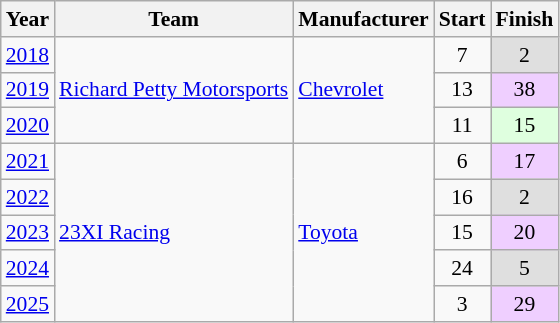<table class="wikitable" style="font-size: 90%;">
<tr>
<th>Year</th>
<th>Team</th>
<th>Manufacturer</th>
<th>Start</th>
<th>Finish</th>
</tr>
<tr>
<td><a href='#'>2018</a></td>
<td rowspan=3><a href='#'>Richard Petty Motorsports</a></td>
<td rowspan=3><a href='#'>Chevrolet</a></td>
<td align=center>7</td>
<td align=center style="background:#DFDFDF;">2</td>
</tr>
<tr>
<td><a href='#'>2019</a></td>
<td align=center>13</td>
<td align=center style="background:#EFCFFF;">38</td>
</tr>
<tr>
<td><a href='#'>2020</a></td>
<td align=center>11</td>
<td align=center style="background:#DFFFDF;">15</td>
</tr>
<tr>
<td><a href='#'>2021</a></td>
<td rowspan=5><a href='#'>23XI Racing</a></td>
<td rowspan=5><a href='#'>Toyota</a></td>
<td align=center>6</td>
<td align=center style="background:#EFCFFF;">17</td>
</tr>
<tr>
<td><a href='#'>2022</a></td>
<td align=center>16</td>
<td align=center style="background:#DFDFDF;">2</td>
</tr>
<tr>
<td><a href='#'>2023</a></td>
<td align=center>15</td>
<td align=center style="background:#EFCFFF;">20</td>
</tr>
<tr>
<td><a href='#'>2024</a></td>
<td align=center>24</td>
<td align=center style="background:#DFDFDF;">5</td>
</tr>
<tr>
<td><a href='#'>2025</a></td>
<td align=center>3</td>
<td align=center style="background:#EFCFFF;">29</td>
</tr>
</table>
